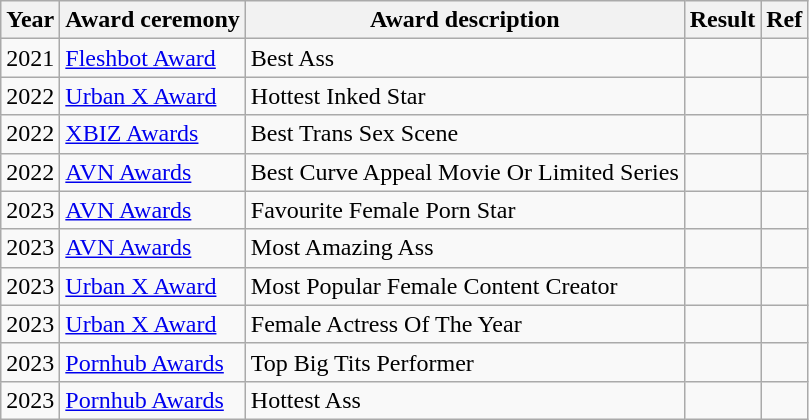<table class="wikitable sortable">
<tr>
<th>Year</th>
<th>Award ceremony</th>
<th>Award description</th>
<th>Result</th>
<th>Ref</th>
</tr>
<tr>
<td>2021</td>
<td><a href='#'>Fleshbot Award</a></td>
<td>Best Ass</td>
<td></td>
<td></td>
</tr>
<tr>
<td>2022</td>
<td><a href='#'>Urban X Award</a></td>
<td>Hottest Inked Star</td>
<td></td>
<td></td>
</tr>
<tr>
<td>2022</td>
<td><a href='#'>XBIZ Awards</a></td>
<td>Best Trans Sex Scene</td>
<td></td>
<td></td>
</tr>
<tr>
<td>2022</td>
<td><a href='#'>AVN Awards</a></td>
<td>Best Curve Appeal Movie Or Limited Series</td>
<td></td>
<td></td>
</tr>
<tr>
<td>2023</td>
<td><a href='#'>AVN Awards</a></td>
<td>Favourite Female Porn Star</td>
<td></td>
<td></td>
</tr>
<tr>
<td>2023</td>
<td><a href='#'>AVN Awards</a></td>
<td>Most Amazing Ass</td>
<td></td>
<td></td>
</tr>
<tr>
<td>2023</td>
<td><a href='#'>Urban X Award</a></td>
<td>Most Popular Female Content Creator</td>
<td></td>
<td></td>
</tr>
<tr>
<td>2023</td>
<td><a href='#'>Urban X Award</a></td>
<td>Female Actress Of The Year</td>
<td></td>
<td></td>
</tr>
<tr>
<td>2023</td>
<td><a href='#'>Pornhub Awards</a></td>
<td>Top Big Tits Performer</td>
<td></td>
<td></td>
</tr>
<tr>
<td>2023</td>
<td><a href='#'>Pornhub Awards</a></td>
<td>Hottest Ass</td>
<td></td>
<td></td>
</tr>
</table>
